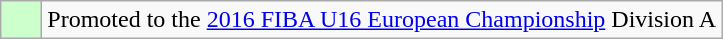<table class="wikitable">
<tr>
<td width=20px bgcolor="#ccffcc"></td>
<td>Promoted to the <a href='#'>2016 FIBA U16 European Championship</a> Division A</td>
</tr>
</table>
